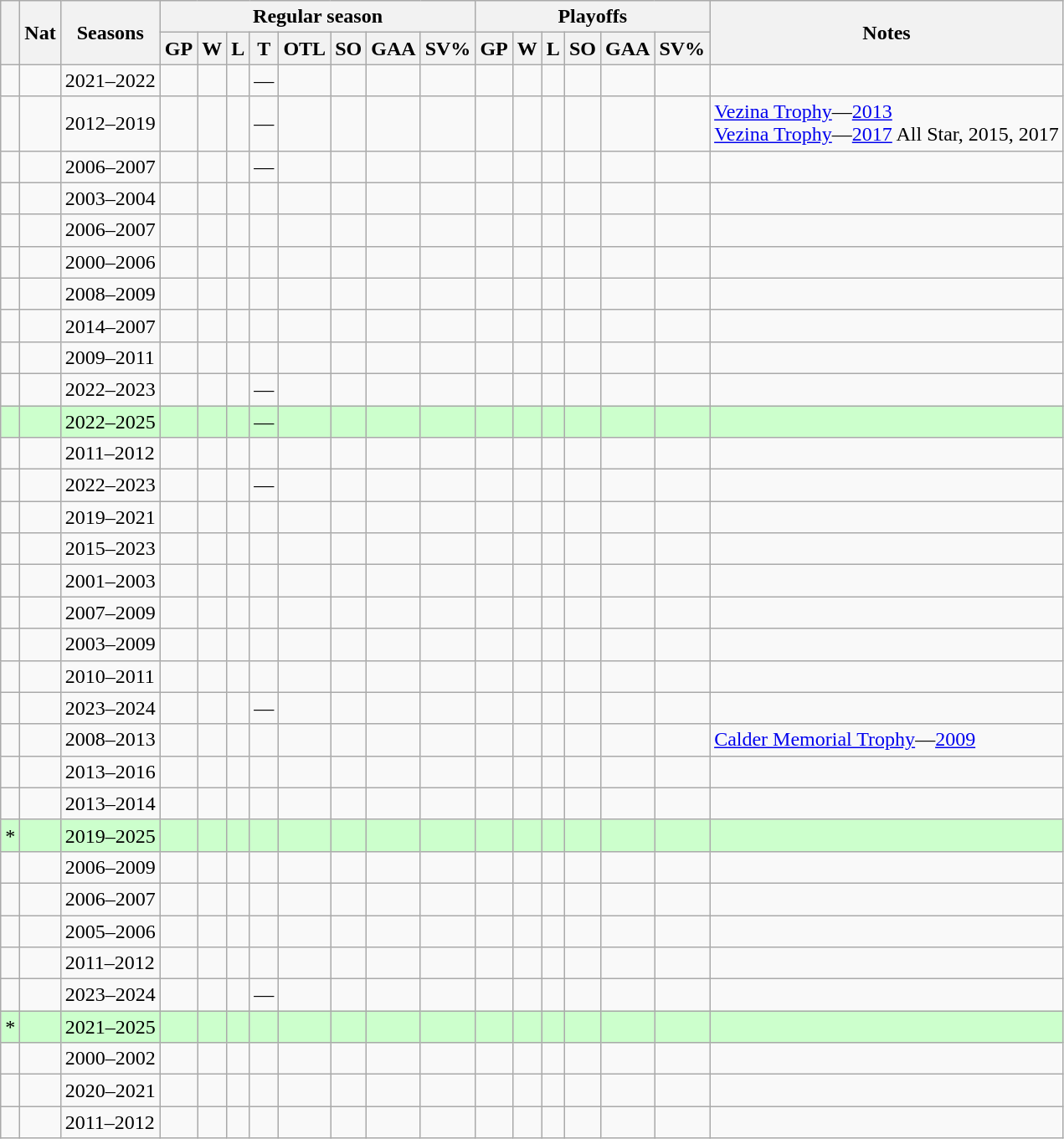<table class="wikitable sortable" style="text-align:left">
<tr>
<th rowspan="2"></th>
<th rowspan="2">Nat</th>
<th rowspan="2">Seasons</th>
<th colspan="8" class="unsortable">Regular season</th>
<th colspan="6" class="unsortable">Playoffs</th>
<th rowspan="2">Notes</th>
</tr>
<tr>
<th>GP</th>
<th>W</th>
<th>L</th>
<th>T</th>
<th>OTL</th>
<th>SO</th>
<th>GAA</th>
<th>SV%</th>
<th>GP</th>
<th>W</th>
<th>L</th>
<th>SO</th>
<th>GAA</th>
<th>SV%</th>
</tr>
<tr>
<td></td>
<td></td>
<td>2021–2022</td>
<td></td>
<td></td>
<td></td>
<td>—</td>
<td></td>
<td></td>
<td></td>
<td></td>
<td></td>
<td></td>
<td></td>
<td></td>
<td></td>
<td></td>
<td></td>
</tr>
<tr>
<td></td>
<td></td>
<td>2012–2019</td>
<td></td>
<td></td>
<td></td>
<td>—</td>
<td></td>
<td></td>
<td></td>
<td></td>
<td></td>
<td></td>
<td></td>
<td></td>
<td></td>
<td></td>
<td><a href='#'>Vezina Trophy</a>—<a href='#'>2013</a><br><a href='#'>Vezina Trophy</a>—<a href='#'>2017</a> All Star, 2015, 2017</td>
</tr>
<tr>
<td></td>
<td></td>
<td>2006–2007</td>
<td></td>
<td></td>
<td></td>
<td>—</td>
<td></td>
<td></td>
<td></td>
<td></td>
<td></td>
<td></td>
<td></td>
<td></td>
<td></td>
<td></td>
<td></td>
</tr>
<tr>
<td></td>
<td></td>
<td>2003–2004</td>
<td></td>
<td></td>
<td></td>
<td></td>
<td></td>
<td></td>
<td></td>
<td></td>
<td></td>
<td></td>
<td></td>
<td></td>
<td></td>
<td></td>
<td></td>
</tr>
<tr>
<td></td>
<td></td>
<td>2006–2007</td>
<td></td>
<td></td>
<td></td>
<td></td>
<td></td>
<td></td>
<td></td>
<td></td>
<td></td>
<td></td>
<td></td>
<td></td>
<td></td>
<td></td>
<td></td>
</tr>
<tr>
<td></td>
<td></td>
<td>2000–2006</td>
<td></td>
<td></td>
<td></td>
<td></td>
<td></td>
<td></td>
<td></td>
<td></td>
<td></td>
<td></td>
<td></td>
<td></td>
<td></td>
<td></td>
<td></td>
</tr>
<tr>
<td></td>
<td></td>
<td>2008–2009</td>
<td></td>
<td></td>
<td></td>
<td></td>
<td></td>
<td></td>
<td></td>
<td></td>
<td></td>
<td></td>
<td></td>
<td></td>
<td></td>
<td></td>
<td></td>
</tr>
<tr>
<td></td>
<td></td>
<td>2014–2007</td>
<td></td>
<td></td>
<td></td>
<td></td>
<td></td>
<td></td>
<td></td>
<td></td>
<td></td>
<td></td>
<td></td>
<td></td>
<td></td>
<td></td>
<td></td>
</tr>
<tr>
<td></td>
<td></td>
<td>2009–2011</td>
<td></td>
<td></td>
<td></td>
<td></td>
<td></td>
<td></td>
<td></td>
<td></td>
<td></td>
<td></td>
<td></td>
<td></td>
<td></td>
<td></td>
<td></td>
</tr>
<tr>
<td></td>
<td></td>
<td>2022–2023</td>
<td></td>
<td></td>
<td></td>
<td>—</td>
<td></td>
<td></td>
<td></td>
<td></td>
<td></td>
<td></td>
<td></td>
<td></td>
<td></td>
<td></td>
<td></td>
</tr>
<tr style="background:#cfc;">
<td></td>
<td></td>
<td>2022–2025</td>
<td></td>
<td></td>
<td></td>
<td>—</td>
<td></td>
<td></td>
<td></td>
<td></td>
<td></td>
<td></td>
<td></td>
<td></td>
<td></td>
<td></td>
<td></td>
</tr>
<tr>
<td></td>
<td></td>
<td>2011–2012</td>
<td></td>
<td></td>
<td></td>
<td></td>
<td></td>
<td></td>
<td></td>
<td></td>
<td></td>
<td></td>
<td></td>
<td></td>
<td></td>
<td></td>
<td></td>
</tr>
<tr>
<td></td>
<td></td>
<td>2022–2023</td>
<td></td>
<td></td>
<td></td>
<td>—</td>
<td></td>
<td></td>
<td></td>
<td></td>
<td></td>
<td></td>
<td></td>
<td></td>
<td></td>
<td></td>
<td></td>
</tr>
<tr>
<td></td>
<td></td>
<td>2019–2021</td>
<td></td>
<td></td>
<td></td>
<td></td>
<td></td>
<td></td>
<td></td>
<td></td>
<td></td>
<td></td>
<td></td>
<td></td>
<td></td>
<td></td>
<td></td>
</tr>
<tr>
<td></td>
<td></td>
<td>2015–2023</td>
<td></td>
<td></td>
<td></td>
<td></td>
<td></td>
<td></td>
<td></td>
<td></td>
<td></td>
<td></td>
<td></td>
<td></td>
<td></td>
<td></td>
<td></td>
</tr>
<tr>
<td></td>
<td></td>
<td>2001–2003</td>
<td></td>
<td></td>
<td></td>
<td></td>
<td></td>
<td></td>
<td></td>
<td></td>
<td></td>
<td></td>
<td></td>
<td></td>
<td></td>
<td></td>
<td></td>
</tr>
<tr>
<td></td>
<td></td>
<td>2007–2009</td>
<td></td>
<td></td>
<td></td>
<td></td>
<td></td>
<td></td>
<td></td>
<td></td>
<td></td>
<td></td>
<td></td>
<td></td>
<td></td>
<td></td>
<td></td>
</tr>
<tr>
<td></td>
<td></td>
<td>2003–2009</td>
<td></td>
<td></td>
<td></td>
<td></td>
<td></td>
<td></td>
<td></td>
<td></td>
<td></td>
<td></td>
<td></td>
<td></td>
<td></td>
<td></td>
<td></td>
</tr>
<tr>
<td></td>
<td></td>
<td>2010–2011</td>
<td></td>
<td></td>
<td></td>
<td></td>
<td></td>
<td></td>
<td></td>
<td></td>
<td></td>
<td></td>
<td></td>
<td></td>
<td></td>
<td></td>
<td></td>
</tr>
<tr>
<td></td>
<td></td>
<td>2023–2024</td>
<td></td>
<td></td>
<td></td>
<td>—</td>
<td></td>
<td></td>
<td></td>
<td></td>
<td></td>
<td></td>
<td></td>
<td></td>
<td></td>
<td></td>
<td></td>
</tr>
<tr>
<td></td>
<td></td>
<td>2008–2013</td>
<td></td>
<td></td>
<td></td>
<td></td>
<td></td>
<td></td>
<td></td>
<td></td>
<td></td>
<td></td>
<td></td>
<td></td>
<td></td>
<td></td>
<td><a href='#'>Calder Memorial Trophy</a>—<a href='#'>2009</a></td>
</tr>
<tr>
<td></td>
<td></td>
<td>2013–2016</td>
<td></td>
<td></td>
<td></td>
<td></td>
<td></td>
<td></td>
<td></td>
<td></td>
<td></td>
<td></td>
<td></td>
<td></td>
<td></td>
<td></td>
<td></td>
</tr>
<tr>
<td></td>
<td></td>
<td>2013–2014</td>
<td></td>
<td></td>
<td></td>
<td></td>
<td></td>
<td></td>
<td></td>
<td></td>
<td></td>
<td></td>
<td></td>
<td></td>
<td></td>
<td></td>
<td></td>
</tr>
<tr style="background:#cfc;">
<td>*</td>
<td></td>
<td>2019–2025</td>
<td></td>
<td></td>
<td></td>
<td></td>
<td></td>
<td></td>
<td></td>
<td></td>
<td></td>
<td></td>
<td></td>
<td></td>
<td></td>
<td></td>
<td></td>
</tr>
<tr>
<td></td>
<td></td>
<td>2006–2009</td>
<td></td>
<td></td>
<td></td>
<td></td>
<td></td>
<td></td>
<td></td>
<td></td>
<td></td>
<td></td>
<td></td>
<td></td>
<td></td>
<td></td>
<td></td>
</tr>
<tr>
<td></td>
<td></td>
<td>2006–2007</td>
<td></td>
<td></td>
<td></td>
<td></td>
<td></td>
<td></td>
<td></td>
<td></td>
<td></td>
<td></td>
<td></td>
<td></td>
<td></td>
<td></td>
<td></td>
</tr>
<tr>
<td></td>
<td></td>
<td>2005–2006</td>
<td></td>
<td></td>
<td></td>
<td></td>
<td></td>
<td></td>
<td></td>
<td></td>
<td></td>
<td></td>
<td></td>
<td></td>
<td></td>
<td></td>
<td></td>
</tr>
<tr>
<td></td>
<td></td>
<td>2011–2012</td>
<td></td>
<td></td>
<td></td>
<td></td>
<td></td>
<td></td>
<td></td>
<td></td>
<td></td>
<td></td>
<td></td>
<td></td>
<td></td>
<td></td>
<td></td>
</tr>
<tr>
<td></td>
<td></td>
<td>2023–2024</td>
<td></td>
<td></td>
<td></td>
<td>—</td>
<td></td>
<td></td>
<td></td>
<td></td>
<td></td>
<td></td>
<td></td>
<td></td>
<td></td>
<td></td>
<td></td>
</tr>
<tr style="background:#cfc;">
<td>*</td>
<td></td>
<td>2021–2025</td>
<td></td>
<td></td>
<td></td>
<td></td>
<td></td>
<td></td>
<td></td>
<td></td>
<td></td>
<td></td>
<td></td>
<td></td>
<td></td>
<td></td>
<td></td>
</tr>
<tr>
<td></td>
<td></td>
<td>2000–2002</td>
<td></td>
<td></td>
<td></td>
<td></td>
<td></td>
<td></td>
<td></td>
<td></td>
<td></td>
<td></td>
<td></td>
<td></td>
<td></td>
<td></td>
<td></td>
</tr>
<tr>
<td></td>
<td></td>
<td>2020–2021</td>
<td></td>
<td></td>
<td></td>
<td></td>
<td></td>
<td></td>
<td></td>
<td></td>
<td></td>
<td></td>
<td></td>
<td></td>
<td></td>
<td></td>
<td></td>
</tr>
<tr>
<td></td>
<td></td>
<td>2011–2012</td>
<td></td>
<td></td>
<td></td>
<td></td>
<td></td>
<td></td>
<td></td>
<td></td>
<td></td>
<td></td>
<td></td>
<td></td>
<td></td>
<td></td>
<td></td>
</tr>
</table>
